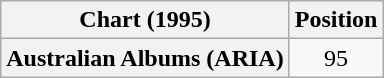<table class="wikitable plainrowheaders" style="text-align:center">
<tr>
<th scope="col">Chart (1995)</th>
<th scope="col">Position</th>
</tr>
<tr>
<th scope="row">Australian Albums (ARIA)</th>
<td>95</td>
</tr>
</table>
